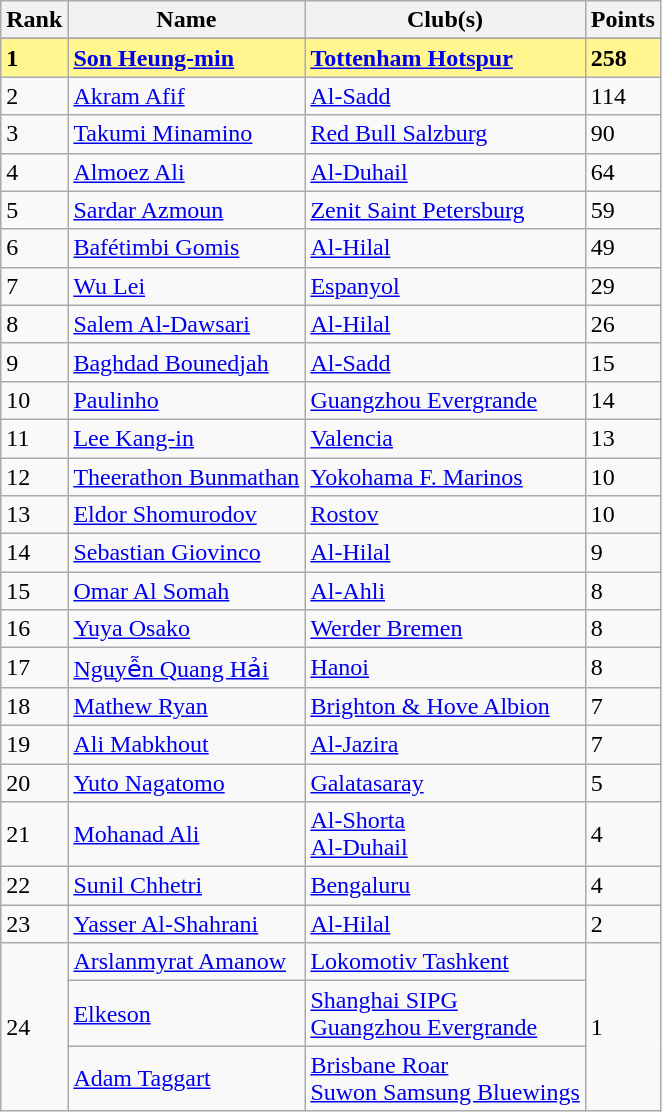<table class="wikitable">
<tr>
<th>Rank</th>
<th>Name</th>
<th>Club(s)</th>
<th>Points</th>
</tr>
<tr>
</tr>
<tr bgcolor="#FFF68F">
<td><strong>1</strong></td>
<td> <strong><a href='#'>Son Heung-min</a></strong></td>
<td> <strong><a href='#'>Tottenham Hotspur</a></strong></td>
<td><strong>258</strong></td>
</tr>
<tr>
<td>2</td>
<td> <a href='#'>Akram Afif</a></td>
<td> <a href='#'>Al-Sadd</a></td>
<td>114</td>
</tr>
<tr>
<td>3</td>
<td> <a href='#'>Takumi Minamino</a></td>
<td> <a href='#'>Red Bull Salzburg</a></td>
<td>90</td>
</tr>
<tr>
<td>4</td>
<td> <a href='#'>Almoez Ali</a></td>
<td> <a href='#'>Al-Duhail</a></td>
<td>64</td>
</tr>
<tr>
<td>5</td>
<td> <a href='#'>Sardar Azmoun</a></td>
<td> <a href='#'>Zenit Saint Petersburg</a></td>
<td>59</td>
</tr>
<tr>
<td>6</td>
<td> <a href='#'>Bafétimbi Gomis</a></td>
<td> <a href='#'>Al-Hilal</a></td>
<td>49</td>
</tr>
<tr>
<td>7</td>
<td> <a href='#'>Wu Lei</a></td>
<td> <a href='#'>Espanyol</a></td>
<td>29</td>
</tr>
<tr>
<td>8</td>
<td> <a href='#'>Salem Al-Dawsari</a></td>
<td> <a href='#'>Al-Hilal</a></td>
<td>26</td>
</tr>
<tr>
<td>9</td>
<td> <a href='#'>Baghdad Bounedjah</a></td>
<td> <a href='#'>Al-Sadd</a></td>
<td>15</td>
</tr>
<tr>
<td>10</td>
<td> <a href='#'>Paulinho</a></td>
<td> <a href='#'>Guangzhou Evergrande</a></td>
<td>14</td>
</tr>
<tr>
<td>11</td>
<td> <a href='#'>Lee Kang-in</a></td>
<td> <a href='#'>Valencia</a></td>
<td>13</td>
</tr>
<tr>
<td>12</td>
<td> <a href='#'>Theerathon Bunmathan</a></td>
<td> <a href='#'>Yokohama F. Marinos</a></td>
<td>10</td>
</tr>
<tr>
<td>13</td>
<td> <a href='#'>Eldor Shomurodov</a></td>
<td> <a href='#'>Rostov</a></td>
<td>10</td>
</tr>
<tr>
<td>14</td>
<td> <a href='#'>Sebastian Giovinco</a></td>
<td> <a href='#'>Al-Hilal</a></td>
<td>9</td>
</tr>
<tr>
<td>15</td>
<td> <a href='#'>Omar Al Somah</a></td>
<td> <a href='#'>Al-Ahli</a></td>
<td>8</td>
</tr>
<tr>
<td>16</td>
<td> <a href='#'>Yuya Osako</a></td>
<td> <a href='#'>Werder Bremen</a></td>
<td>8</td>
</tr>
<tr>
<td>17</td>
<td> <a href='#'>Nguyễn Quang Hải</a></td>
<td> <a href='#'>Hanoi</a></td>
<td>8</td>
</tr>
<tr>
<td>18</td>
<td> <a href='#'>Mathew Ryan</a></td>
<td> <a href='#'>Brighton & Hove Albion</a></td>
<td>7</td>
</tr>
<tr>
<td>19</td>
<td> <a href='#'>Ali Mabkhout</a></td>
<td> <a href='#'>Al-Jazira</a></td>
<td>7</td>
</tr>
<tr>
<td>20</td>
<td> <a href='#'>Yuto Nagatomo</a></td>
<td> <a href='#'>Galatasaray</a></td>
<td>5</td>
</tr>
<tr>
<td>21</td>
<td> <a href='#'>Mohanad Ali</a></td>
<td> <a href='#'>Al-Shorta</a><br> <a href='#'>Al-Duhail</a></td>
<td>4</td>
</tr>
<tr>
<td>22</td>
<td> <a href='#'>Sunil Chhetri</a></td>
<td> <a href='#'>Bengaluru</a></td>
<td>4</td>
</tr>
<tr>
<td>23</td>
<td> <a href='#'>Yasser Al-Shahrani</a></td>
<td> <a href='#'>Al-Hilal</a></td>
<td>2</td>
</tr>
<tr>
<td rowspan="3">24</td>
<td> <a href='#'>Arslanmyrat Amanow</a></td>
<td> <a href='#'>Lokomotiv Tashkent</a></td>
<td rowspan="3">1</td>
</tr>
<tr>
<td> <a href='#'>Elkeson</a></td>
<td> <a href='#'>Shanghai SIPG</a><br> <a href='#'>Guangzhou Evergrande</a></td>
</tr>
<tr>
<td> <a href='#'>Adam Taggart</a></td>
<td> <a href='#'>Brisbane Roar</a><br> <a href='#'>Suwon Samsung Bluewings</a></td>
</tr>
</table>
